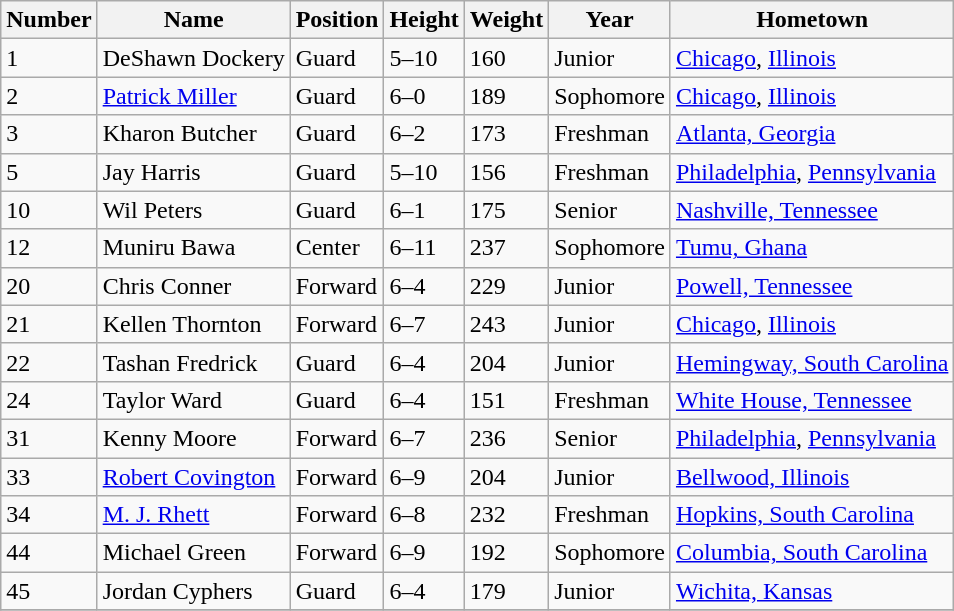<table class="wikitable">
<tr>
<th>Number</th>
<th>Name</th>
<th>Position</th>
<th>Height</th>
<th>Weight</th>
<th>Year</th>
<th>Hometown</th>
</tr>
<tr>
<td>1</td>
<td>DeShawn Dockery</td>
<td>Guard</td>
<td>5–10</td>
<td>160</td>
<td>Junior</td>
<td><a href='#'>Chicago</a>, <a href='#'>Illinois</a></td>
</tr>
<tr>
<td>2</td>
<td><a href='#'>Patrick Miller</a></td>
<td>Guard</td>
<td>6–0</td>
<td>189</td>
<td>Sophomore</td>
<td><a href='#'>Chicago</a>, <a href='#'>Illinois</a></td>
</tr>
<tr>
<td>3</td>
<td>Kharon Butcher</td>
<td>Guard</td>
<td>6–2</td>
<td>173</td>
<td>Freshman</td>
<td><a href='#'>Atlanta, Georgia</a></td>
</tr>
<tr>
<td>5</td>
<td>Jay Harris</td>
<td>Guard</td>
<td>5–10</td>
<td>156</td>
<td>Freshman</td>
<td><a href='#'>Philadelphia</a>, <a href='#'>Pennsylvania</a></td>
</tr>
<tr>
<td>10</td>
<td>Wil Peters</td>
<td>Guard</td>
<td>6–1</td>
<td>175</td>
<td>Senior</td>
<td><a href='#'>Nashville, Tennessee</a></td>
</tr>
<tr>
<td>12</td>
<td>Muniru Bawa</td>
<td>Center</td>
<td>6–11</td>
<td>237</td>
<td>Sophomore</td>
<td><a href='#'>Tumu, Ghana</a></td>
</tr>
<tr>
<td>20</td>
<td>Chris Conner</td>
<td>Forward</td>
<td>6–4</td>
<td>229</td>
<td>Junior</td>
<td><a href='#'>Powell, Tennessee</a></td>
</tr>
<tr>
<td>21</td>
<td>Kellen Thornton</td>
<td>Forward</td>
<td>6–7</td>
<td>243</td>
<td>Junior</td>
<td><a href='#'>Chicago</a>, <a href='#'>Illinois</a></td>
</tr>
<tr>
<td>22</td>
<td>Tashan Fredrick</td>
<td>Guard</td>
<td>6–4</td>
<td>204</td>
<td>Junior</td>
<td><a href='#'>Hemingway, South Carolina</a></td>
</tr>
<tr>
<td>24</td>
<td>Taylor Ward</td>
<td>Guard</td>
<td>6–4</td>
<td>151</td>
<td>Freshman</td>
<td><a href='#'>White House, Tennessee</a></td>
</tr>
<tr>
<td>31</td>
<td>Kenny Moore</td>
<td>Forward</td>
<td>6–7</td>
<td>236</td>
<td>Senior</td>
<td><a href='#'>Philadelphia</a>, <a href='#'>Pennsylvania</a></td>
</tr>
<tr>
<td>33</td>
<td><a href='#'>Robert Covington</a></td>
<td>Forward</td>
<td>6–9</td>
<td>204</td>
<td>Junior</td>
<td><a href='#'>Bellwood, Illinois</a></td>
</tr>
<tr>
<td>34</td>
<td><a href='#'>M. J. Rhett</a></td>
<td>Forward</td>
<td>6–8</td>
<td>232</td>
<td>Freshman</td>
<td><a href='#'>Hopkins, South Carolina</a></td>
</tr>
<tr>
<td>44</td>
<td>Michael Green</td>
<td>Forward</td>
<td>6–9</td>
<td>192</td>
<td>Sophomore</td>
<td><a href='#'>Columbia, South Carolina</a></td>
</tr>
<tr>
<td>45</td>
<td>Jordan Cyphers</td>
<td>Guard</td>
<td>6–4</td>
<td>179</td>
<td>Junior</td>
<td><a href='#'>Wichita, Kansas</a></td>
</tr>
<tr>
</tr>
</table>
